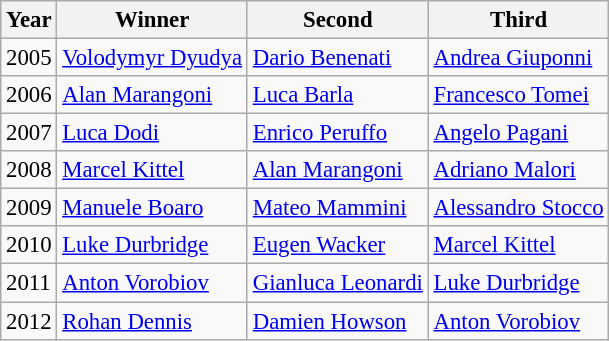<table class="wikitable" style="font-size:95%">
<tr>
<th>Year</th>
<th>Winner</th>
<th>Second</th>
<th>Third</th>
</tr>
<tr>
<td>2005</td>
<td> <a href='#'>Volodymyr Dyudya</a></td>
<td> <a href='#'>Dario Benenati</a></td>
<td> <a href='#'>Andrea Giuponni</a></td>
</tr>
<tr>
<td>2006</td>
<td> <a href='#'>Alan Marangoni</a></td>
<td> <a href='#'>Luca Barla</a></td>
<td> <a href='#'>Francesco Tomei</a></td>
</tr>
<tr>
<td>2007</td>
<td> <a href='#'>Luca Dodi</a></td>
<td> <a href='#'>Enrico Peruffo</a></td>
<td> <a href='#'>Angelo Pagani</a></td>
</tr>
<tr>
<td>2008</td>
<td> <a href='#'>Marcel Kittel</a></td>
<td> <a href='#'>Alan Marangoni</a></td>
<td> <a href='#'>Adriano Malori</a></td>
</tr>
<tr>
<td>2009</td>
<td> <a href='#'>Manuele Boaro</a></td>
<td> <a href='#'>Mateo Mammini</a></td>
<td> <a href='#'>Alessandro Stocco</a></td>
</tr>
<tr>
<td>2010</td>
<td> <a href='#'>Luke Durbridge</a></td>
<td> <a href='#'>Eugen Wacker</a></td>
<td> <a href='#'>Marcel Kittel</a></td>
</tr>
<tr>
<td>2011</td>
<td> <a href='#'>Anton Vorobiov</a></td>
<td> <a href='#'>Gianluca Leonardi</a></td>
<td> <a href='#'>Luke Durbridge</a></td>
</tr>
<tr>
<td>2012</td>
<td> <a href='#'>Rohan Dennis</a></td>
<td> <a href='#'>Damien Howson</a></td>
<td> <a href='#'>Anton Vorobiov</a></td>
</tr>
</table>
